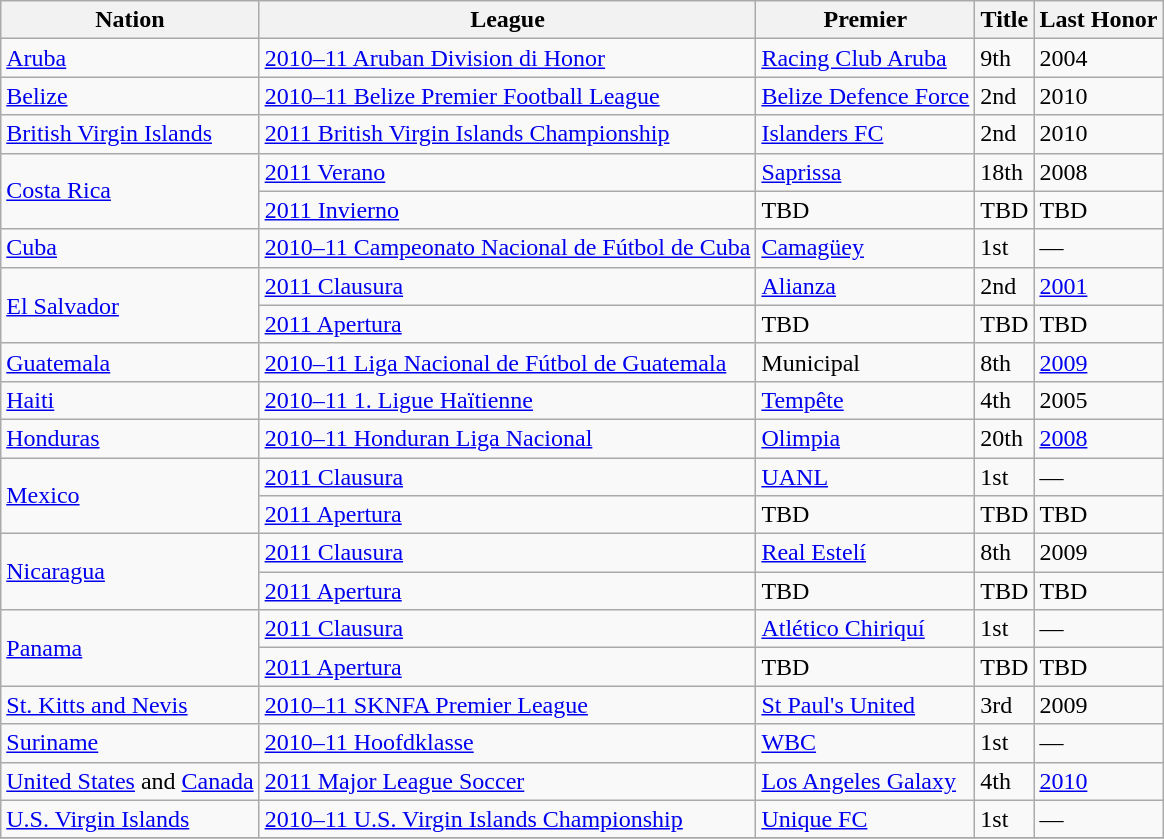<table class="wikitable">
<tr>
<th>Nation</th>
<th>League</th>
<th>Premier</th>
<th>Title</th>
<th>Last Honor</th>
</tr>
<tr>
<td> <a href='#'>Aruba</a></td>
<td><a href='#'>2010–11 Aruban Division di Honor</a></td>
<td><a href='#'>Racing Club Aruba</a></td>
<td>9th</td>
<td>2004</td>
</tr>
<tr>
<td> <a href='#'>Belize</a></td>
<td><a href='#'>2010–11 Belize Premier Football League</a></td>
<td><a href='#'>Belize Defence Force</a></td>
<td>2nd</td>
<td>2010</td>
</tr>
<tr>
<td> <a href='#'>British Virgin Islands</a></td>
<td><a href='#'>2011 British Virgin Islands Championship</a></td>
<td><a href='#'>Islanders FC</a></td>
<td>2nd</td>
<td>2010</td>
</tr>
<tr>
<td rowspan=2> <a href='#'>Costa Rica</a></td>
<td><a href='#'>2011 Verano</a></td>
<td><a href='#'>Saprissa</a></td>
<td>18th</td>
<td>2008</td>
</tr>
<tr>
<td><a href='#'>2011 Invierno</a></td>
<td>TBD</td>
<td>TBD</td>
<td>TBD</td>
</tr>
<tr>
<td> <a href='#'>Cuba</a></td>
<td><a href='#'>2010–11 Campeonato Nacional de Fútbol de Cuba</a></td>
<td><a href='#'>Camagüey</a></td>
<td>1st</td>
<td>—</td>
</tr>
<tr>
<td rowspan=2> <a href='#'>El Salvador</a></td>
<td><a href='#'>2011 Clausura</a></td>
<td><a href='#'>Alianza</a></td>
<td>2nd</td>
<td><a href='#'>2001</a></td>
</tr>
<tr>
<td><a href='#'>2011 Apertura</a></td>
<td>TBD</td>
<td>TBD</td>
<td>TBD</td>
</tr>
<tr>
<td> <a href='#'>Guatemala</a></td>
<td><a href='#'>2010–11 Liga Nacional de Fútbol de Guatemala</a></td>
<td>Municipal</td>
<td>8th</td>
<td><a href='#'>2009</a></td>
</tr>
<tr>
<td> <a href='#'>Haiti</a></td>
<td><a href='#'>2010–11 1. Ligue Haïtienne</a></td>
<td><a href='#'>Tempête</a></td>
<td>4th</td>
<td>2005</td>
</tr>
<tr>
<td> <a href='#'>Honduras</a></td>
<td><a href='#'>2010–11 Honduran Liga Nacional</a></td>
<td><a href='#'>Olimpia</a></td>
<td>20th</td>
<td><a href='#'>2008</a></td>
</tr>
<tr>
<td rowspan=2> <a href='#'>Mexico</a></td>
<td><a href='#'>2011 Clausura</a></td>
<td><a href='#'>UANL</a></td>
<td>1st</td>
<td>—</td>
</tr>
<tr>
<td><a href='#'>2011 Apertura</a></td>
<td>TBD</td>
<td>TBD</td>
<td>TBD</td>
</tr>
<tr>
<td rowspan=2> <a href='#'>Nicaragua</a></td>
<td><a href='#'>2011 Clausura</a></td>
<td><a href='#'>Real Estelí</a></td>
<td>8th</td>
<td>2009</td>
</tr>
<tr>
<td><a href='#'>2011 Apertura</a></td>
<td>TBD</td>
<td>TBD</td>
<td>TBD</td>
</tr>
<tr>
<td rowspan=2> <a href='#'>Panama</a></td>
<td><a href='#'>2011 Clausura</a></td>
<td><a href='#'>Atlético Chiriquí</a></td>
<td>1st</td>
<td>—</td>
</tr>
<tr>
<td><a href='#'>2011 Apertura</a></td>
<td>TBD</td>
<td>TBD</td>
<td>TBD</td>
</tr>
<tr>
<td> <a href='#'>St. Kitts and Nevis</a></td>
<td><a href='#'>2010–11 SKNFA Premier League</a></td>
<td><a href='#'>St Paul's United</a></td>
<td>3rd</td>
<td>2009</td>
</tr>
<tr>
<td> <a href='#'>Suriname</a></td>
<td><a href='#'>2010–11 Hoofdklasse</a></td>
<td><a href='#'>WBC</a></td>
<td>1st</td>
<td>—</td>
</tr>
<tr>
<td> <a href='#'>United States</a> and  <a href='#'>Canada</a></td>
<td><a href='#'>2011 Major League Soccer</a></td>
<td><a href='#'>Los Angeles Galaxy</a></td>
<td>4th</td>
<td><a href='#'>2010</a></td>
</tr>
<tr>
<td> <a href='#'>U.S. Virgin Islands</a></td>
<td><a href='#'>2010–11 U.S. Virgin Islands Championship</a></td>
<td><a href='#'>Unique FC</a></td>
<td>1st</td>
<td>—</td>
</tr>
<tr>
</tr>
</table>
